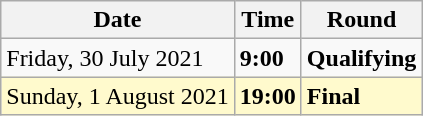<table class="wikitable">
<tr>
<th>Date</th>
<th>Time</th>
<th>Round</th>
</tr>
<tr>
<td>Friday, 30 July 2021</td>
<td><strong>9:00</strong></td>
<td><strong>Qualifying</strong></td>
</tr>
<tr style=background:lemonchiffon>
<td>Sunday, 1 August 2021</td>
<td><strong>19:00</strong></td>
<td><strong>Final</strong></td>
</tr>
</table>
